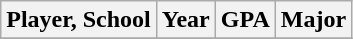<table class="wikitable">
<tr>
<th>Player, School</th>
<th>Year</th>
<th>GPA</th>
<th>Major</th>
</tr>
<tr>
</tr>
</table>
